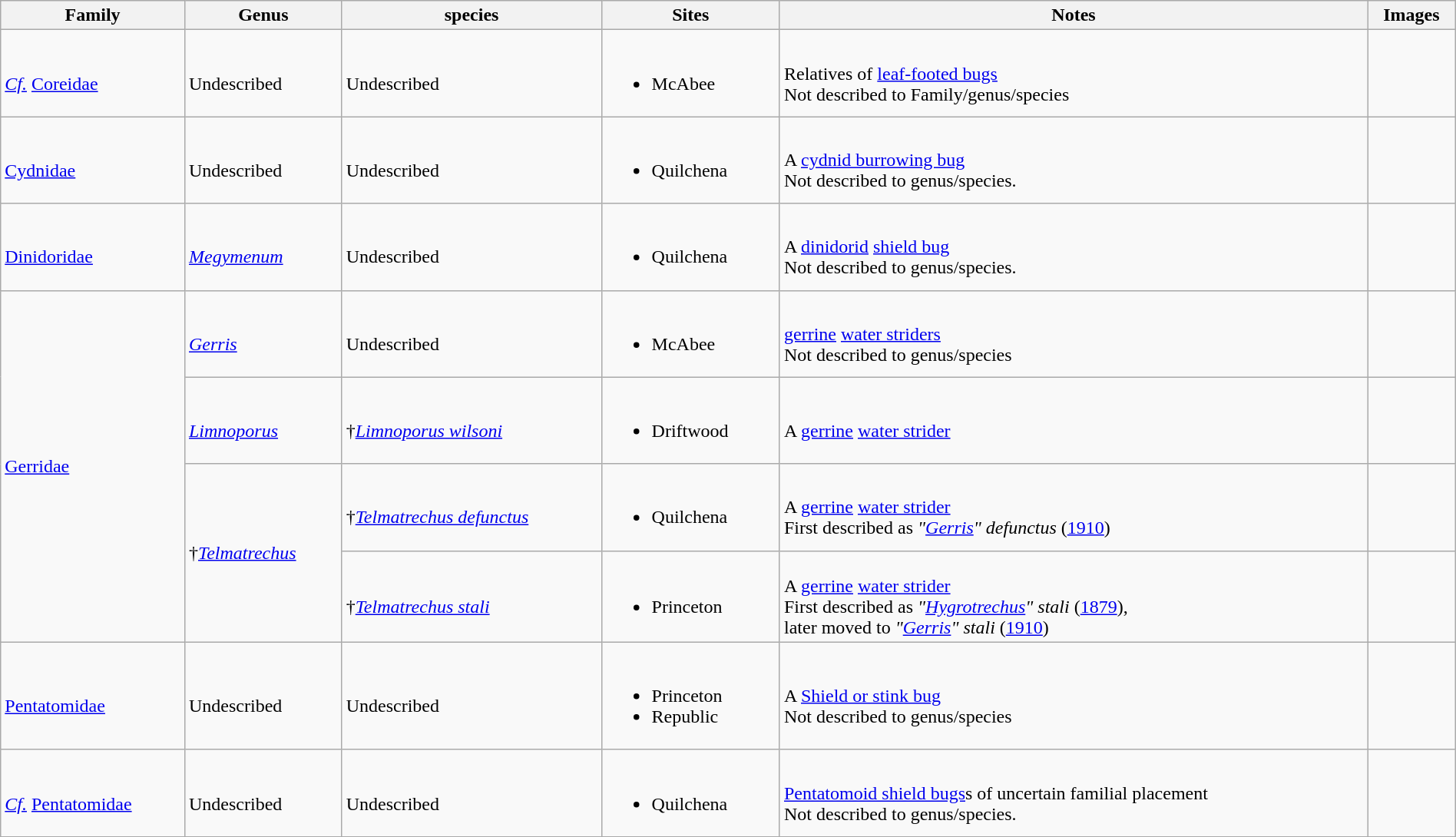<table class="wikitable sortable"  style="margin:auto; width:100%;">
<tr>
<th>Family</th>
<th>Genus</th>
<th>species</th>
<th>Sites</th>
<th>Notes</th>
<th>Images</th>
</tr>
<tr>
<td><br><em><a href='#'>Cf.</a></em> <a href='#'>Coreidae</a></td>
<td><br>Undescribed</td>
<td><br>Undescribed</td>
<td><br><ul><li>McAbee</li></ul></td>
<td><br>Relatives of <a href='#'>leaf-footed bugs</a><br>Not described to Family/genus/species</td>
<td></td>
</tr>
<tr>
<td><br><a href='#'>Cydnidae</a></td>
<td><br>Undescribed</td>
<td><br>Undescribed</td>
<td><br><ul><li>Quilchena</li></ul></td>
<td><br>A <a href='#'>cydnid burrowing bug</a><br>Not described to genus/species.</td>
<td></td>
</tr>
<tr>
<td><br><a href='#'>Dinidoridae</a></td>
<td><br><em><a href='#'>Megymenum</a></em></td>
<td><br>Undescribed</td>
<td><br><ul><li>Quilchena</li></ul></td>
<td><br>A <a href='#'>dinidorid</a> <a href='#'>shield bug</a><br>Not described to genus/species.</td>
<td></td>
</tr>
<tr>
<td rowspan=4><a href='#'>Gerridae</a></td>
<td><br><em><a href='#'>Gerris</a></em></td>
<td><br>Undescribed</td>
<td><br><ul><li>McAbee</li></ul></td>
<td><br><a href='#'>gerrine</a> <a href='#'>water striders</a><br>Not described to genus/species</td>
<td></td>
</tr>
<tr>
<td><br><em><a href='#'>Limnoporus</a></em></td>
<td><br>†<em><a href='#'>Limnoporus wilsoni</a></em></td>
<td><br><ul><li>Driftwood</li></ul></td>
<td><br>A <a href='#'>gerrine</a> <a href='#'>water strider</a></td>
<td></td>
</tr>
<tr>
<td rowspan=2>†<em><a href='#'>Telmatrechus</a></em></td>
<td><br>†<em><a href='#'>Telmatrechus defunctus</a></em></td>
<td><br><ul><li>Quilchena</li></ul></td>
<td><br>A <a href='#'>gerrine</a> <a href='#'>water strider</a><br> First described as <em>"<a href='#'>Gerris</a>" defunctus</em> (<a href='#'>1910</a>)</td>
<td><br></td>
</tr>
<tr>
<td><br>†<em><a href='#'>Telmatrechus stali</a></em></td>
<td><br><ul><li>Princeton</li></ul></td>
<td><br>A <a href='#'>gerrine</a> <a href='#'>water strider</a><br> First described as <em>"<a href='#'>Hygrotrechus</a>" stali</em> (<a href='#'>1879</a>),<br> later moved to <em>"<a href='#'>Gerris</a>" stali</em> (<a href='#'>1910</a>)</td>
<td><br></td>
</tr>
<tr>
<td><br><a href='#'>Pentatomidae</a></td>
<td><br>Undescribed</td>
<td><br>Undescribed</td>
<td><br><ul><li>Princeton</li><li>Republic</li></ul></td>
<td><br>A <a href='#'>Shield or stink bug</a><br>Not described to genus/species</td>
<td><br></td>
</tr>
<tr>
<td><br><em><a href='#'>Cf.</a></em> <a href='#'>Pentatomidae</a></td>
<td><br>Undescribed</td>
<td><br>Undescribed</td>
<td><br><ul><li>Quilchena</li></ul></td>
<td><br><a href='#'>Pentatomoid shield bugs</a>s of uncertain familial placement<br>Not described to genus/species.</td>
<td></td>
</tr>
<tr>
</tr>
</table>
